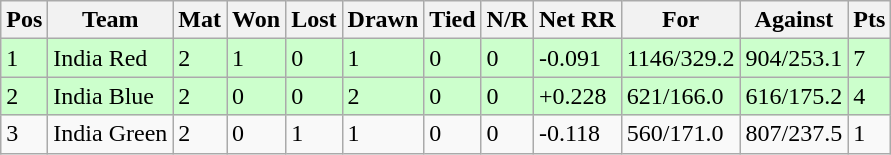<table class="wikitable">
<tr>
<th>Pos</th>
<th>Team</th>
<th>Mat</th>
<th>Won</th>
<th>Lost</th>
<th>Drawn</th>
<th>Tied</th>
<th>N/R</th>
<th>Net RR</th>
<th>For</th>
<th>Against</th>
<th>Pts</th>
</tr>
<tr style="background:#cfc;">
<td>1</td>
<td>India Red</td>
<td>2</td>
<td>1</td>
<td>0</td>
<td>1</td>
<td>0</td>
<td>0</td>
<td>-0.091</td>
<td>1146/329.2</td>
<td>904/253.1</td>
<td>7</td>
</tr>
<tr style="background:#cfc;">
<td>2</td>
<td>India Blue</td>
<td>2</td>
<td>0</td>
<td>0</td>
<td>2</td>
<td>0</td>
<td>0</td>
<td>+0.228</td>
<td>621/166.0</td>
<td>616/175.2</td>
<td>4</td>
</tr>
<tr>
<td>3</td>
<td>India Green</td>
<td>2</td>
<td>0</td>
<td>1</td>
<td>1</td>
<td>0</td>
<td>0</td>
<td>-0.118</td>
<td>560/171.0</td>
<td>807/237.5</td>
<td>1</td>
</tr>
</table>
